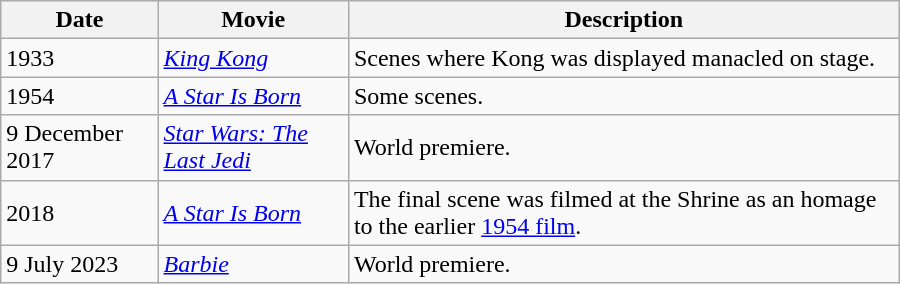<table class="wikitable" width="600">
<tr>
<th>Date</th>
<th>Movie</th>
<th>Description</th>
</tr>
<tr>
<td>1933</td>
<td><em><a href='#'>King Kong</a></em></td>
<td>Scenes where Kong was displayed manacled on stage.</td>
</tr>
<tr>
<td>1954</td>
<td><em><a href='#'>A Star Is Born</a></em></td>
<td>Some scenes.</td>
</tr>
<tr>
<td>9 December 2017</td>
<td><em><a href='#'>Star Wars: The Last Jedi</a></em></td>
<td>World premiere.</td>
</tr>
<tr>
<td>2018</td>
<td><em><a href='#'>A Star Is Born</a></em></td>
<td>The final scene was filmed at the Shrine as an homage to the earlier <a href='#'>1954 film</a>.</td>
</tr>
<tr>
<td>9 July 2023</td>
<td><em><a href='#'>Barbie</a></em></td>
<td>World premiere.</td>
</tr>
</table>
